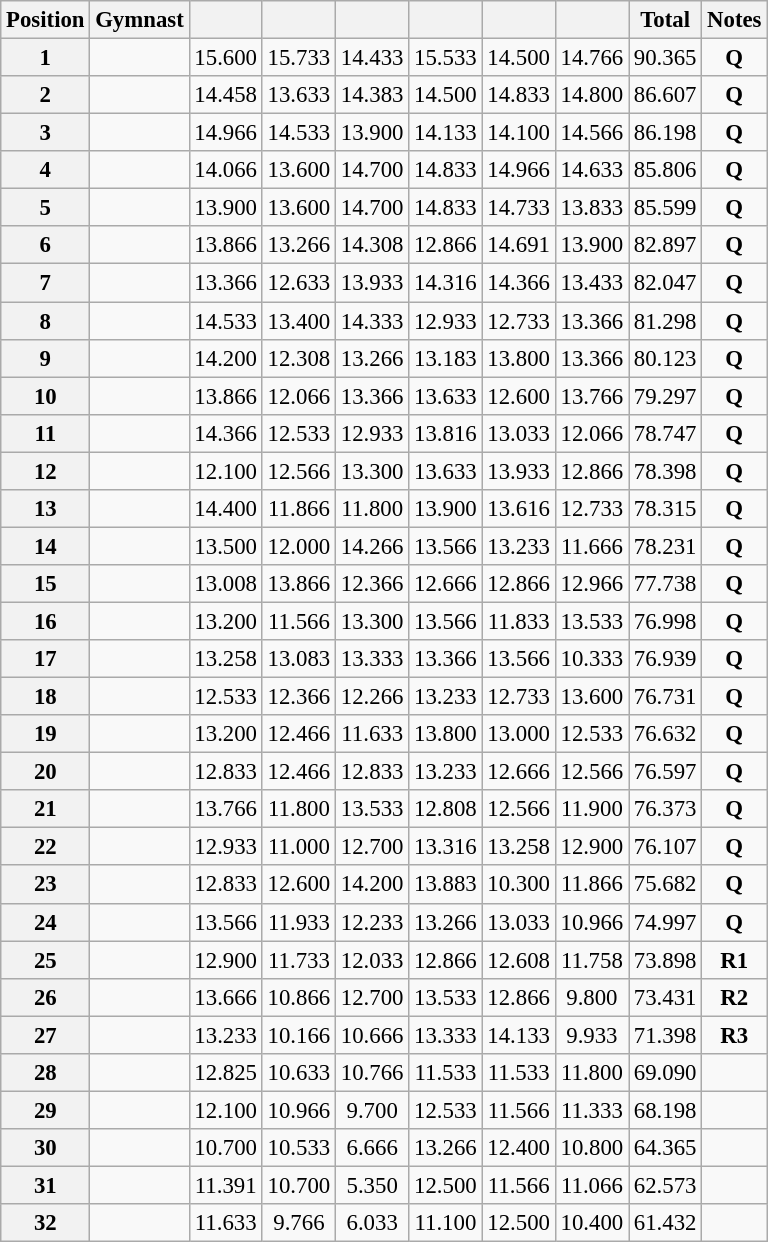<table class="wikitable sortable" style="text-align:center; font-size:95%">
<tr>
<th scope=col>Position</th>
<th scope=col>Gymnast</th>
<th scope=col></th>
<th scope=col></th>
<th scope=col></th>
<th scope=col></th>
<th scope=col></th>
<th scope=col></th>
<th scope=col>Total</th>
<th scope=col>Notes</th>
</tr>
<tr>
<th scope=row>1</th>
<td align=left></td>
<td>15.600</td>
<td>15.733</td>
<td>14.433</td>
<td>15.533</td>
<td>14.500</td>
<td>14.766</td>
<td>90.365</td>
<td><strong>Q</strong></td>
</tr>
<tr>
<th scope=row>2</th>
<td align=left></td>
<td>14.458</td>
<td>13.633</td>
<td>14.383</td>
<td>14.500</td>
<td>14.833</td>
<td>14.800</td>
<td>86.607</td>
<td><strong>Q</strong></td>
</tr>
<tr>
<th scope=row>3</th>
<td align=left></td>
<td>14.966</td>
<td>14.533</td>
<td>13.900</td>
<td>14.133</td>
<td>14.100</td>
<td>14.566</td>
<td>86.198</td>
<td><strong>Q</strong></td>
</tr>
<tr>
<th scope=row>4</th>
<td align=left></td>
<td>14.066</td>
<td>13.600</td>
<td>14.700</td>
<td>14.833</td>
<td>14.966</td>
<td>14.633</td>
<td>85.806</td>
<td><strong>Q</strong></td>
</tr>
<tr>
<th scope=row>5</th>
<td align=left></td>
<td>13.900</td>
<td>13.600</td>
<td>14.700</td>
<td>14.833</td>
<td>14.733</td>
<td>13.833</td>
<td>85.599</td>
<td><strong>Q</strong></td>
</tr>
<tr>
<th scope=row>6</th>
<td align=left></td>
<td>13.866</td>
<td>13.266</td>
<td>14.308</td>
<td>12.866</td>
<td>14.691</td>
<td>13.900</td>
<td>82.897</td>
<td><strong>Q</strong></td>
</tr>
<tr>
<th scope=row>7</th>
<td align=left></td>
<td>13.366</td>
<td>12.633</td>
<td>13.933</td>
<td>14.316</td>
<td>14.366</td>
<td>13.433</td>
<td>82.047</td>
<td><strong>Q</strong></td>
</tr>
<tr>
<th scope=row>8</th>
<td align=left></td>
<td>14.533</td>
<td>13.400</td>
<td>14.333</td>
<td>12.933</td>
<td>12.733</td>
<td>13.366</td>
<td>81.298</td>
<td><strong>Q</strong></td>
</tr>
<tr>
<th scope=row>9</th>
<td align=left></td>
<td>14.200</td>
<td>12.308</td>
<td>13.266</td>
<td>13.183</td>
<td>13.800</td>
<td>13.366</td>
<td>80.123</td>
<td><strong>Q</strong></td>
</tr>
<tr>
<th scope=row>10</th>
<td align=left></td>
<td>13.866</td>
<td>12.066</td>
<td>13.366</td>
<td>13.633</td>
<td>12.600</td>
<td>13.766</td>
<td>79.297</td>
<td><strong>Q</strong></td>
</tr>
<tr>
<th scope=row>11</th>
<td align=left></td>
<td>14.366</td>
<td>12.533</td>
<td>12.933</td>
<td>13.816</td>
<td>13.033</td>
<td>12.066</td>
<td>78.747</td>
<td><strong>Q</strong></td>
</tr>
<tr>
<th scope=row>12</th>
<td align=left></td>
<td>12.100</td>
<td>12.566</td>
<td>13.300</td>
<td>13.633</td>
<td>13.933</td>
<td>12.866</td>
<td>78.398</td>
<td><strong>Q</strong></td>
</tr>
<tr>
<th scope=row>13</th>
<td align=left></td>
<td>14.400</td>
<td>11.866</td>
<td>11.800</td>
<td>13.900</td>
<td>13.616</td>
<td>12.733</td>
<td>78.315</td>
<td><strong>Q</strong></td>
</tr>
<tr>
<th scope=row>14</th>
<td align=left></td>
<td>13.500</td>
<td>12.000</td>
<td>14.266</td>
<td>13.566</td>
<td>13.233</td>
<td>11.666</td>
<td>78.231</td>
<td><strong>Q</strong></td>
</tr>
<tr>
<th scope=row>15</th>
<td align=left></td>
<td>13.008</td>
<td>13.866</td>
<td>12.366</td>
<td>12.666</td>
<td>12.866</td>
<td>12.966</td>
<td>77.738</td>
<td><strong>Q</strong></td>
</tr>
<tr>
<th scope=row>16</th>
<td align=left></td>
<td>13.200</td>
<td>11.566</td>
<td>13.300</td>
<td>13.566</td>
<td>11.833</td>
<td>13.533</td>
<td>76.998</td>
<td><strong>Q</strong></td>
</tr>
<tr>
<th scope=row>17</th>
<td align=left></td>
<td>13.258</td>
<td>13.083</td>
<td>13.333</td>
<td>13.366</td>
<td>13.566</td>
<td>10.333</td>
<td>76.939</td>
<td><strong>Q</strong></td>
</tr>
<tr>
<th scope=row>18</th>
<td align=left></td>
<td>12.533</td>
<td>12.366</td>
<td>12.266</td>
<td>13.233</td>
<td>12.733</td>
<td>13.600</td>
<td>76.731</td>
<td><strong>Q</strong></td>
</tr>
<tr>
<th scope=row>19</th>
<td align=left></td>
<td>13.200</td>
<td>12.466</td>
<td>11.633</td>
<td>13.800</td>
<td>13.000</td>
<td>12.533</td>
<td>76.632</td>
<td><strong>Q</strong></td>
</tr>
<tr>
<th scope=row>20</th>
<td align=left></td>
<td>12.833</td>
<td>12.466</td>
<td>12.833</td>
<td>13.233</td>
<td>12.666</td>
<td>12.566</td>
<td>76.597</td>
<td><strong>Q</strong></td>
</tr>
<tr>
<th scope=row>21</th>
<td align=left></td>
<td>13.766</td>
<td>11.800</td>
<td>13.533</td>
<td>12.808</td>
<td>12.566</td>
<td>11.900</td>
<td>76.373</td>
<td><strong>Q</strong></td>
</tr>
<tr>
<th scope=row>22</th>
<td align=left></td>
<td>12.933</td>
<td>11.000</td>
<td>12.700</td>
<td>13.316</td>
<td>13.258</td>
<td>12.900</td>
<td>76.107</td>
<td><strong>Q</strong></td>
</tr>
<tr>
<th scope=row>23</th>
<td align=left></td>
<td>12.833</td>
<td>12.600</td>
<td>14.200</td>
<td>13.883</td>
<td>10.300</td>
<td>11.866</td>
<td>75.682</td>
<td><strong>Q</strong></td>
</tr>
<tr>
<th scope=row>24</th>
<td align=left></td>
<td>13.566</td>
<td>11.933</td>
<td>12.233</td>
<td>13.266</td>
<td>13.033</td>
<td>10.966</td>
<td>74.997</td>
<td><strong>Q</strong></td>
</tr>
<tr>
<th scope=row>25</th>
<td align=left></td>
<td>12.900</td>
<td>11.733</td>
<td>12.033</td>
<td>12.866</td>
<td>12.608</td>
<td>11.758</td>
<td>73.898</td>
<td><strong>R1</strong></td>
</tr>
<tr>
<th scope=row>26</th>
<td align=left></td>
<td>13.666</td>
<td>10.866</td>
<td>12.700</td>
<td>13.533</td>
<td>12.866</td>
<td>9.800</td>
<td>73.431</td>
<td><strong>R2</strong></td>
</tr>
<tr>
<th scope=row>27</th>
<td align=left></td>
<td>13.233</td>
<td>10.166</td>
<td>10.666</td>
<td>13.333</td>
<td>14.133</td>
<td>9.933</td>
<td>71.398</td>
<td><strong>R3</strong></td>
</tr>
<tr>
<th scope=row>28</th>
<td align=left></td>
<td>12.825</td>
<td>10.633</td>
<td>10.766</td>
<td>11.533</td>
<td>11.533</td>
<td>11.800</td>
<td>69.090</td>
<td></td>
</tr>
<tr>
<th scope=row>29</th>
<td align=left></td>
<td>12.100</td>
<td>10.966</td>
<td>9.700</td>
<td>12.533</td>
<td>11.566</td>
<td>11.333</td>
<td>68.198</td>
<td></td>
</tr>
<tr>
<th scope=row>30</th>
<td align=left></td>
<td>10.700</td>
<td>10.533</td>
<td>6.666</td>
<td>13.266</td>
<td>12.400</td>
<td>10.800</td>
<td>64.365</td>
<td></td>
</tr>
<tr>
<th scope=row>31</th>
<td align=left></td>
<td>11.391</td>
<td>10.700</td>
<td>5.350</td>
<td>12.500</td>
<td>11.566</td>
<td>11.066</td>
<td>62.573</td>
<td></td>
</tr>
<tr>
<th scope=row>32</th>
<td align=left></td>
<td>11.633</td>
<td>9.766</td>
<td>6.033</td>
<td>11.100</td>
<td>12.500</td>
<td>10.400</td>
<td>61.432</td>
<td></td>
</tr>
</table>
